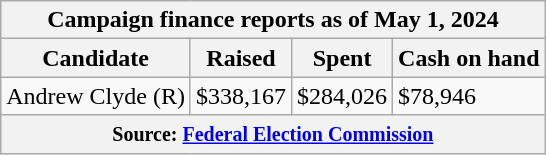<table class="wikitable sortable">
<tr>
<th colspan=4>Campaign finance reports as of May 1, 2024</th>
</tr>
<tr style="text-align:center;">
<th>Candidate</th>
<th>Raised</th>
<th>Spent</th>
<th>Cash on hand</th>
</tr>
<tr>
<td>Andrew Clyde (R)</td>
<td>$338,167</td>
<td>$284,026</td>
<td>$78,946</td>
</tr>
<tr>
<th colspan="4"><small>Source: <a href='#'>Federal Election Commission</a></small></th>
</tr>
</table>
